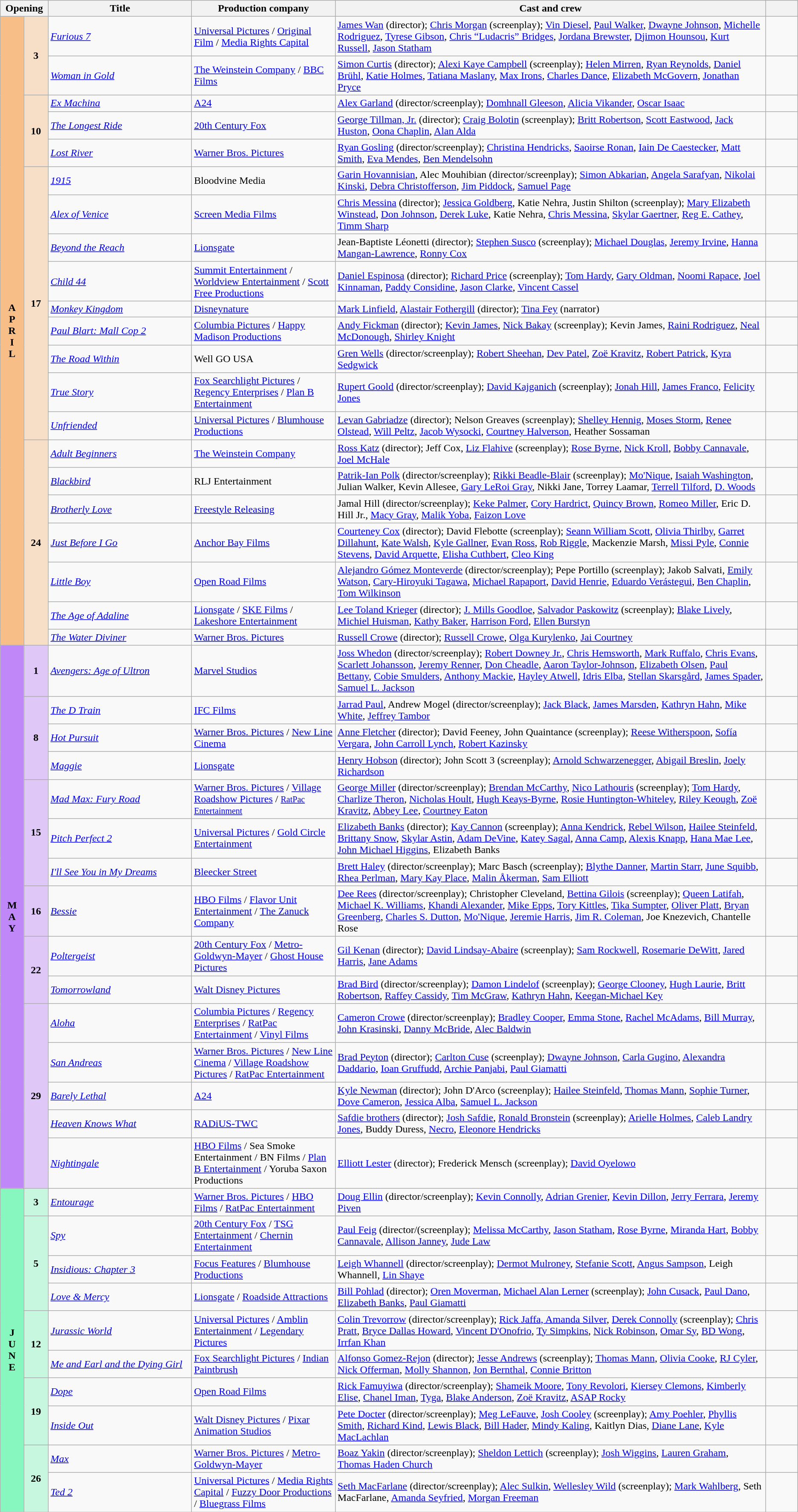<table class="wikitable sortable">
<tr>
<th colspan="2" style="width:6%;">Opening</th>
<th style="width:18%;">Title</th>
<th style="width:18%;">Production company</th>
<th>Cast and crew</th>
<th style="width:4%;"  class="unsortable"></th>
</tr>
<tr>
<th rowspan="21" style="text-align:center; background:#f7bf87">A<br>P<br>R<br>I<br>L</th>
<td rowspan="2" style="text-align:center; background:#f7dfc7"><strong>3</strong></td>
<td><em><a href='#'>Furious 7</a></em></td>
<td><a href='#'>Universal Pictures</a> / <a href='#'>Original Film</a> / <a href='#'>Media Rights Capital</a></td>
<td><a href='#'>James Wan</a> (director); <a href='#'>Chris Morgan</a> (screenplay); <a href='#'>Vin Diesel</a>, <a href='#'>Paul Walker</a>, <a href='#'>Dwayne Johnson</a>, <a href='#'>Michelle Rodriguez</a>, <a href='#'>Tyrese Gibson</a>, <a href='#'>Chris “Ludacris” Bridges</a>, <a href='#'>Jordana Brewster</a>, <a href='#'>Djimon Hounsou</a>, <a href='#'>Kurt Russell</a>, <a href='#'>Jason Statham</a></td>
<td style="text-align:center;"></td>
</tr>
<tr>
<td><em><a href='#'>Woman in Gold</a></em></td>
<td><a href='#'>The Weinstein Company</a> / <a href='#'>BBC Films</a></td>
<td><a href='#'>Simon Curtis</a> (director); <a href='#'>Alexi Kaye Campbell</a> (screenplay); <a href='#'>Helen Mirren</a>, <a href='#'>Ryan Reynolds</a>, <a href='#'>Daniel Brühl</a>, <a href='#'>Katie Holmes</a>, <a href='#'>Tatiana Maslany</a>, <a href='#'>Max Irons</a>, <a href='#'>Charles Dance</a>, <a href='#'>Elizabeth McGovern</a>, <a href='#'>Jonathan Pryce</a></td>
<td style="text-align:center;"></td>
</tr>
<tr>
<td rowspan="3" style="text-align:center; background:#f7dfc7"><strong>10</strong></td>
<td><em><a href='#'>Ex Machina</a></em></td>
<td><a href='#'>A24</a></td>
<td><a href='#'>Alex Garland</a> (director/screenplay); <a href='#'>Domhnall Gleeson</a>, <a href='#'>Alicia Vikander</a>, <a href='#'>Oscar Isaac</a></td>
<td style="text-align:center;"></td>
</tr>
<tr>
<td><em><a href='#'>The Longest Ride</a></em></td>
<td><a href='#'>20th Century Fox</a></td>
<td><a href='#'>George Tillman, Jr.</a> (director); <a href='#'>Craig Bolotin</a> (screenplay); <a href='#'>Britt Robertson</a>, <a href='#'>Scott Eastwood</a>, <a href='#'>Jack Huston</a>, <a href='#'>Oona Chaplin</a>, <a href='#'>Alan Alda</a></td>
<td style="text-align:center;"></td>
</tr>
<tr>
<td><em><a href='#'>Lost River</a></em></td>
<td><a href='#'>Warner Bros. Pictures</a></td>
<td><a href='#'>Ryan Gosling</a> (director/screenplay); <a href='#'>Christina Hendricks</a>, <a href='#'>Saoirse Ronan</a>, <a href='#'>Iain De Caestecker</a>, <a href='#'>Matt Smith</a>, <a href='#'>Eva Mendes</a>, <a href='#'>Ben Mendelsohn</a></td>
<td style="text-align:center;"></td>
</tr>
<tr>
<td rowspan="9" style="text-align:center; background:#f7dfc7"><strong>17</strong></td>
<td><em><a href='#'>1915</a></em></td>
<td>Bloodvine Media</td>
<td><a href='#'>Garin Hovannisian</a>, Alec Mouhibian (director/screenplay); <a href='#'>Simon Abkarian</a>, <a href='#'>Angela Sarafyan</a>, <a href='#'>Nikolai Kinski</a>, <a href='#'>Debra Christofferson</a>, <a href='#'>Jim Piddock</a>, <a href='#'>Samuel Page</a></td>
<td style="text-align:center;"></td>
</tr>
<tr>
<td><em><a href='#'>Alex of Venice</a></em></td>
<td><a href='#'>Screen Media Films</a></td>
<td><a href='#'>Chris Messina</a> (director); <a href='#'>Jessica Goldberg</a>, Katie Nehra, Justin Shilton (screenplay); <a href='#'>Mary Elizabeth Winstead</a>, <a href='#'>Don Johnson</a>, <a href='#'>Derek Luke</a>, Katie Nehra, <a href='#'>Chris Messina</a>, <a href='#'>Skylar Gaertner</a>, <a href='#'>Reg E. Cathey</a>, <a href='#'>Timm Sharp</a></td>
<td style="text-align:center;"></td>
</tr>
<tr>
<td><em><a href='#'>Beyond the Reach</a></em></td>
<td><a href='#'>Lionsgate</a></td>
<td>Jean-Baptiste Léonetti (director); <a href='#'>Stephen Susco</a> (screenplay); <a href='#'>Michael Douglas</a>, <a href='#'>Jeremy Irvine</a>, <a href='#'>Hanna Mangan-Lawrence</a>, <a href='#'>Ronny Cox</a></td>
<td style="text-align:center;"></td>
</tr>
<tr>
<td><em><a href='#'>Child 44</a></em></td>
<td><a href='#'>Summit Entertainment</a> / <a href='#'>Worldview Entertainment</a> / <a href='#'>Scott Free Productions</a></td>
<td><a href='#'>Daniel Espinosa</a> (director); <a href='#'>Richard Price</a> (screenplay); <a href='#'>Tom Hardy</a>, <a href='#'>Gary Oldman</a>, <a href='#'>Noomi Rapace</a>, <a href='#'>Joel Kinnaman</a>, <a href='#'>Paddy Considine</a>, <a href='#'>Jason Clarke</a>, <a href='#'>Vincent Cassel</a></td>
<td style="text-align:center;"></td>
</tr>
<tr>
<td><em><a href='#'>Monkey Kingdom</a></em></td>
<td><a href='#'>Disneynature</a></td>
<td><a href='#'>Mark Linfield</a>, <a href='#'>Alastair Fothergill</a> (director); <a href='#'>Tina Fey</a> (narrator)</td>
<td style="text-align:center;"></td>
</tr>
<tr>
<td><em><a href='#'>Paul Blart: Mall Cop 2</a></em></td>
<td><a href='#'>Columbia Pictures</a> / <a href='#'>Happy Madison Productions</a></td>
<td><a href='#'>Andy Fickman</a> (director); <a href='#'>Kevin James</a>, <a href='#'>Nick Bakay</a> (screenplay); Kevin James, <a href='#'>Raini Rodriguez</a>, <a href='#'>Neal McDonough</a>, <a href='#'>Shirley Knight</a></td>
<td style="text-align:center;"></td>
</tr>
<tr>
<td><em><a href='#'>The Road Within</a></em></td>
<td>Well GO USA</td>
<td><a href='#'>Gren Wells</a> (director/screenplay); <a href='#'>Robert Sheehan</a>, <a href='#'>Dev Patel</a>, <a href='#'>Zoë Kravitz</a>, <a href='#'>Robert Patrick</a>, <a href='#'>Kyra Sedgwick</a></td>
<td style="text-align:center;"></td>
</tr>
<tr>
<td><em><a href='#'>True Story</a></em></td>
<td><a href='#'>Fox Searchlight Pictures</a> / <a href='#'>Regency Enterprises</a> / <a href='#'>Plan B Entertainment</a></td>
<td><a href='#'>Rupert Goold</a> (director/screenplay); <a href='#'>David Kajganich</a> (screenplay); <a href='#'>Jonah Hill</a>, <a href='#'>James Franco</a>, <a href='#'>Felicity Jones</a></td>
<td style="text-align:center;"></td>
</tr>
<tr>
<td><em><a href='#'>Unfriended</a></em></td>
<td><a href='#'>Universal Pictures</a> / <a href='#'>Blumhouse Productions</a></td>
<td><a href='#'>Levan Gabriadze</a> (director); Nelson Greaves (screenplay); <a href='#'>Shelley Hennig</a>, <a href='#'>Moses Storm</a>, <a href='#'>Renee Olstead</a>, <a href='#'>Will Peltz</a>, <a href='#'>Jacob Wysocki</a>, <a href='#'>Courtney Halverson</a>, Heather Sossaman</td>
<td style="text-align:center;"></td>
</tr>
<tr>
<td rowspan="7" style="text-align:center; background:#f7dfc7"><strong>24</strong></td>
<td><em><a href='#'>Adult Beginners</a></em></td>
<td><a href='#'>The Weinstein Company</a></td>
<td><a href='#'>Ross Katz</a> (director); Jeff Cox, <a href='#'>Liz Flahive</a> (screenplay); <a href='#'>Rose Byrne</a>, <a href='#'>Nick Kroll</a>, <a href='#'>Bobby Cannavale</a>, <a href='#'>Joel McHale</a></td>
<td style="text-align:center;"></td>
</tr>
<tr>
<td><em><a href='#'>Blackbird</a></em></td>
<td>RLJ Entertainment</td>
<td><a href='#'>Patrik-Ian Polk</a> (director/screenplay); <a href='#'>Rikki Beadle-Blair</a> (screenplay); <a href='#'>Mo'Nique</a>, <a href='#'>Isaiah Washington</a>, Julian Walker, Kevin Allesee, <a href='#'>Gary LeRoi Gray</a>, Nikki Jane, Torrey Laamar, <a href='#'>Terrell Tilford</a>, <a href='#'>D. Woods</a></td>
<td style="text-align:center;"></td>
</tr>
<tr>
<td><em><a href='#'>Brotherly Love</a></em></td>
<td><a href='#'>Freestyle Releasing</a></td>
<td>Jamal Hill (director/screenplay); <a href='#'>Keke Palmer</a>, <a href='#'>Cory Hardrict</a>, <a href='#'>Quincy Brown</a>, <a href='#'>Romeo Miller</a>, Eric D. Hill Jr., <a href='#'>Macy Gray</a>, <a href='#'>Malik Yoba</a>, <a href='#'>Faizon Love</a></td>
<td style="text-align:center;"></td>
</tr>
<tr>
<td><em><a href='#'>Just Before I Go</a></em></td>
<td><a href='#'>Anchor Bay Films</a></td>
<td><a href='#'>Courteney Cox</a> (director); David Flebotte (screenplay); <a href='#'>Seann William Scott</a>, <a href='#'>Olivia Thirlby</a>, <a href='#'>Garret Dillahunt</a>, <a href='#'>Kate Walsh</a>, <a href='#'>Kyle Gallner</a>, <a href='#'>Evan Ross</a>, <a href='#'>Rob Riggle</a>, Mackenzie Marsh, <a href='#'>Missi Pyle</a>, <a href='#'>Connie Stevens</a>, <a href='#'>David Arquette</a>, <a href='#'>Elisha Cuthbert</a>, <a href='#'>Cleo King</a></td>
<td style="text-align:center;"></td>
</tr>
<tr>
<td><em><a href='#'>Little Boy</a></em></td>
<td><a href='#'>Open Road Films</a></td>
<td><a href='#'>Alejandro Gómez Monteverde</a> (director/screenplay); Pepe Portillo (screenplay); Jakob Salvati, <a href='#'>Emily Watson</a>, <a href='#'>Cary-Hiroyuki Tagawa</a>, <a href='#'>Michael Rapaport</a>, <a href='#'>David Henrie</a>, <a href='#'>Eduardo Verástegui</a>, <a href='#'>Ben Chaplin</a>, <a href='#'>Tom Wilkinson</a></td>
<td style="text-align:center;"></td>
</tr>
<tr>
<td><em><a href='#'>The Age of Adaline</a></em></td>
<td><a href='#'>Lionsgate</a> / <a href='#'>SKE Films</a> / <a href='#'>Lakeshore Entertainment</a></td>
<td><a href='#'>Lee Toland Krieger</a> (director); <a href='#'>J. Mills Goodloe</a>, <a href='#'>Salvador Paskowitz</a> (screenplay); <a href='#'>Blake Lively</a>, <a href='#'>Michiel Huisman</a>, <a href='#'>Kathy Baker</a>, <a href='#'>Harrison Ford</a>, <a href='#'>Ellen Burstyn</a></td>
<td style="text-align:center;"></td>
</tr>
<tr>
<td><em><a href='#'>The Water Diviner</a></em></td>
<td><a href='#'>Warner Bros. Pictures</a></td>
<td><a href='#'>Russell Crowe</a> (director); <a href='#'>Russell Crowe</a>, <a href='#'>Olga Kurylenko</a>, <a href='#'>Jai Courtney</a></td>
<td style="text-align:center"></td>
</tr>
<tr>
<th rowspan="15" style="text-align:center; background:#bf87f7">M<br>A<br>Y</th>
<td rowspan="1" style="text-align:center; background:#dfc7f7"><strong>1</strong></td>
<td><em><a href='#'>Avengers: Age of Ultron</a></em></td>
<td><a href='#'>Marvel Studios</a></td>
<td><a href='#'>Joss Whedon</a> (director/screenplay); <a href='#'>Robert Downey Jr.</a>, <a href='#'>Chris Hemsworth</a>, <a href='#'>Mark Ruffalo</a>, <a href='#'>Chris Evans</a>, <a href='#'>Scarlett Johansson</a>, <a href='#'>Jeremy Renner</a>, <a href='#'>Don Cheadle</a>, <a href='#'>Aaron Taylor-Johnson</a>, <a href='#'>Elizabeth Olsen</a>, <a href='#'>Paul Bettany</a>, <a href='#'>Cobie Smulders</a>, <a href='#'>Anthony Mackie</a>, <a href='#'>Hayley Atwell</a>, <a href='#'>Idris Elba</a>, <a href='#'>Stellan Skarsgård</a>, <a href='#'>James Spader</a>, <a href='#'>Samuel L. Jackson</a></td>
<td style="text-align:center;"></td>
</tr>
<tr>
<td rowspan="3" style="text-align:center; background:#dfc7f7"><strong>8</strong></td>
<td><em><a href='#'>The D Train</a></em></td>
<td><a href='#'>IFC Films</a></td>
<td><a href='#'>Jarrad Paul</a>, Andrew Mogel (director/screenplay); <a href='#'>Jack Black</a>, <a href='#'>James Marsden</a>, <a href='#'>Kathryn Hahn</a>, <a href='#'>Mike White</a>, <a href='#'>Jeffrey Tambor</a></td>
<td style="text-align:center;"></td>
</tr>
<tr>
<td><a href='#'><em>Hot Pursuit</em></a></td>
<td><a href='#'>Warner Bros. Pictures</a> / <a href='#'>New Line Cinema</a></td>
<td><a href='#'>Anne Fletcher</a> (director); David Feeney, John Quaintance (screenplay); <a href='#'>Reese Witherspoon</a>, <a href='#'>Sofía Vergara</a>, <a href='#'>John Carroll Lynch</a>, <a href='#'>Robert Kazinsky</a></td>
<td style="text-align:center;"></td>
</tr>
<tr>
<td><em><a href='#'>Maggie</a></em></td>
<td><a href='#'>Lionsgate</a></td>
<td><a href='#'>Henry Hobson</a> (director); John Scott 3 (screenplay); <a href='#'>Arnold Schwarzenegger</a>, <a href='#'>Abigail Breslin</a>, <a href='#'>Joely Richardson</a></td>
<td style="text-align:center;"></td>
</tr>
<tr>
<td rowspan="3" style="text-align:center; background:#dfc7f7"><strong>15</strong></td>
<td><em><a href='#'>Mad Max: Fury Road</a></em></td>
<td><a href='#'>Warner Bros. Pictures</a> / <a href='#'>Village Roadshow Pictures</a> / <small><a href='#'>RatPac Entertainment</a></small></td>
<td><a href='#'>George Miller</a> (director/screenplay); <a href='#'>Brendan McCarthy</a>, <a href='#'>Nico Lathouris</a> (screenplay); <a href='#'>Tom Hardy</a>, <a href='#'>Charlize Theron</a>, <a href='#'>Nicholas Hoult</a>, <a href='#'>Hugh Keays-Byrne</a>, <a href='#'>Rosie Huntington-Whiteley</a>, <a href='#'>Riley Keough</a>, <a href='#'>Zoë Kravitz</a>, <a href='#'>Abbey Lee</a>, <a href='#'>Courtney Eaton</a></td>
<td style="text-align:center;"></td>
</tr>
<tr>
<td><em><a href='#'>Pitch Perfect 2</a></em></td>
<td><a href='#'>Universal Pictures</a> / <a href='#'>Gold Circle Entertainment</a></td>
<td><a href='#'>Elizabeth Banks</a> (director); <a href='#'>Kay Cannon</a> (screenplay); <a href='#'>Anna Kendrick</a>, <a href='#'>Rebel Wilson</a>, <a href='#'>Hailee Steinfeld</a>, <a href='#'>Brittany Snow</a>, <a href='#'>Skylar Astin</a>, <a href='#'>Adam DeVine</a>, <a href='#'>Katey Sagal</a>, <a href='#'>Anna Camp</a>, <a href='#'>Alexis Knapp</a>, <a href='#'>Hana Mae Lee</a>, <a href='#'>John Michael Higgins</a>, Elizabeth Banks</td>
<td style="text-align:center;"></td>
</tr>
<tr>
<td><em><a href='#'>I'll See You in My Dreams</a></em></td>
<td><a href='#'>Bleecker Street</a></td>
<td><a href='#'>Brett Haley</a> (director/screenplay); Marc Basch (screenplay); <a href='#'>Blythe Danner</a>, <a href='#'>Martin Starr</a>, <a href='#'>June Squibb</a>, <a href='#'>Rhea Perlman</a>, <a href='#'>Mary Kay Place</a>, <a href='#'>Malin Åkerman</a>, <a href='#'>Sam Elliott</a></td>
<td style="text-align:center;"></td>
</tr>
<tr>
<td rowspan="1" style="text-align:center; background:#dfc7f7"><strong>16</strong></td>
<td><em><a href='#'>Bessie</a></em></td>
<td><a href='#'>HBO Films</a> / <a href='#'>Flavor Unit Entertainment</a> / <a href='#'>The Zanuck Company</a></td>
<td><a href='#'>Dee Rees</a> (director/screenplay); Christopher Cleveland, <a href='#'>Bettina Gilois</a> (screenplay); <a href='#'>Queen Latifah</a>, <a href='#'>Michael K. Williams</a>, <a href='#'>Khandi Alexander</a>, <a href='#'>Mike Epps</a>, <a href='#'>Tory Kittles</a>, <a href='#'>Tika Sumpter</a>, <a href='#'>Oliver Platt</a>, <a href='#'>Bryan Greenberg</a>, <a href='#'>Charles S. Dutton</a>, <a href='#'>Mo'Nique</a>, <a href='#'>Jeremie Harris</a>, <a href='#'>Jim R. Coleman</a>, Joe Knezevich, Chantelle Rose</td>
</tr>
<tr>
<td rowspan="2" style="text-align:center; background:#dfc7f7"><strong>22</strong></td>
<td><em><a href='#'>Poltergeist</a></em></td>
<td><a href='#'>20th Century Fox</a> / <a href='#'>Metro-Goldwyn-Mayer</a> / <a href='#'>Ghost House Pictures</a></td>
<td><a href='#'>Gil Kenan</a> (director); <a href='#'>David Lindsay-Abaire</a> (screenplay); <a href='#'>Sam Rockwell</a>, <a href='#'>Rosemarie DeWitt</a>, <a href='#'>Jared Harris</a>, <a href='#'>Jane Adams</a></td>
<td style="text-align:center;"></td>
</tr>
<tr>
<td><em><a href='#'>Tomorrowland</a></em></td>
<td><a href='#'>Walt Disney Pictures</a></td>
<td><a href='#'>Brad Bird</a> (director/screenplay); <a href='#'>Damon Lindelof</a> (screenplay); <a href='#'>George Clooney</a>, <a href='#'>Hugh Laurie</a>, <a href='#'>Britt Robertson</a>, <a href='#'>Raffey Cassidy</a>, <a href='#'>Tim McGraw</a>, <a href='#'>Kathryn Hahn</a>, <a href='#'>Keegan-Michael Key</a></td>
<td style="text-align:center;"></td>
</tr>
<tr>
<td rowspan="5" style="text-align:center; background:#dfc7f7"><strong>29</strong></td>
<td><em><a href='#'>Aloha</a></em></td>
<td><a href='#'>Columbia Pictures</a> / <a href='#'>Regency Enterprises</a> / <a href='#'>RatPac Entertainment</a> / <a href='#'>Vinyl Films</a></td>
<td><a href='#'>Cameron Crowe</a> (director/screenplay); <a href='#'>Bradley Cooper</a>, <a href='#'>Emma Stone</a>, <a href='#'>Rachel McAdams</a>, <a href='#'>Bill Murray</a>, <a href='#'>John Krasinski</a>, <a href='#'>Danny McBride</a>, <a href='#'>Alec Baldwin</a></td>
<td style="text-align:center;"></td>
</tr>
<tr>
<td><a href='#'><em>San Andreas</em></a></td>
<td><a href='#'>Warner Bros. Pictures</a> / <a href='#'>New Line Cinema</a> / <a href='#'>Village Roadshow Pictures</a> / <a href='#'>RatPac Entertainment</a></td>
<td><a href='#'>Brad Peyton</a> (director); <a href='#'>Carlton Cuse</a> (screenplay); <a href='#'>Dwayne Johnson</a>, <a href='#'>Carla Gugino</a>, <a href='#'>Alexandra Daddario</a>, <a href='#'>Ioan Gruffudd</a>, <a href='#'>Archie Panjabi</a>, <a href='#'>Paul Giamatti</a></td>
<td style="text-align:center;"></td>
</tr>
<tr>
<td><em><a href='#'>Barely Lethal</a></em></td>
<td><a href='#'>A24</a></td>
<td><a href='#'>Kyle Newman</a> (director); John D'Arco (screenplay); <a href='#'>Hailee Steinfeld</a>, <a href='#'>Thomas Mann</a>, <a href='#'>Sophie Turner</a>, <a href='#'>Dove Cameron</a>, <a href='#'>Jessica Alba</a>, <a href='#'>Samuel L. Jackson</a></td>
<td style="text-align:center;"></td>
</tr>
<tr>
<td><em><a href='#'>Heaven Knows What</a></em></td>
<td><a href='#'>RADiUS-TWC</a></td>
<td><a href='#'>Safdie brothers</a> (director); <a href='#'>Josh Safdie</a>, <a href='#'>Ronald Bronstein</a> (screenplay); <a href='#'>Arielle Holmes</a>, <a href='#'>Caleb Landry Jones</a>, Buddy Duress, <a href='#'>Necro</a>, <a href='#'>Eleonore Hendricks</a></td>
<td style="text-align:center;"></td>
</tr>
<tr>
<td><em><a href='#'>Nightingale</a></em></td>
<td><a href='#'>HBO Films</a> / Sea Smoke Entertainment / BN Films / <a href='#'>Plan B Entertainment</a> / Yoruba Saxon Productions</td>
<td><a href='#'>Elliott Lester</a> (director); Frederick Mensch (screenplay); <a href='#'>David Oyelowo</a></td>
</tr>
<tr>
<th rowspan="10" style="text-align:center; background:#87f7bf">J<br>U<br>N<br>E</th>
<td rowspan="1" style="text-align:center; background:#c7f7df"><strong>3</strong></td>
<td><a href='#'><em>Entourage</em></a></td>
<td><a href='#'>Warner Bros. Pictures</a> / <a href='#'>HBO Films</a> / <a href='#'>RatPac Entertainment</a></td>
<td><a href='#'>Doug Ellin</a> (director/screenplay); <a href='#'>Kevin Connolly</a>, <a href='#'>Adrian Grenier</a>, <a href='#'>Kevin Dillon</a>, <a href='#'>Jerry Ferrara</a>, <a href='#'>Jeremy Piven</a></td>
<td style="text-align:center;"></td>
</tr>
<tr>
<td rowspan="3" style="text-align:center; background:#c7f7df"><strong>5</strong></td>
<td><em><a href='#'>Spy</a></em></td>
<td><a href='#'>20th Century Fox</a> / <a href='#'>TSG Entertainment</a> / <a href='#'>Chernin Entertainment</a></td>
<td><a href='#'>Paul Feig</a> (director/(screenplay); <a href='#'>Melissa McCarthy</a>, <a href='#'>Jason Statham</a>, <a href='#'>Rose Byrne</a>, <a href='#'>Miranda Hart</a>, <a href='#'>Bobby Cannavale</a>, <a href='#'>Allison Janney</a>, <a href='#'>Jude Law</a></td>
<td style="text-align:center;"></td>
</tr>
<tr>
<td><em><a href='#'>Insidious: Chapter 3</a></em></td>
<td><a href='#'>Focus Features</a> / <a href='#'>Blumhouse Productions</a></td>
<td><a href='#'>Leigh Whannell</a> (director/screenplay); <a href='#'>Dermot Mulroney</a>, <a href='#'>Stefanie Scott</a>, <a href='#'>Angus Sampson</a>, Leigh Whannell, <a href='#'>Lin Shaye</a></td>
<td style="text-align:center;"></td>
</tr>
<tr>
<td><a href='#'><em>Love & Mercy</em></a></td>
<td><a href='#'>Lionsgate</a> / <a href='#'>Roadside Attractions</a></td>
<td><a href='#'>Bill Pohlad</a> (director); <a href='#'>Oren Moverman</a>, <a href='#'>Michael Alan Lerner</a> (screenplay); <a href='#'>John Cusack</a>, <a href='#'>Paul Dano</a>, <a href='#'>Elizabeth Banks</a>, <a href='#'>Paul Giamatti</a></td>
<td style="text-align:center;"></td>
</tr>
<tr>
<td rowspan="2" style="text-align:center; background:#c7f7df"><strong>12</strong></td>
<td><em><a href='#'>Jurassic World</a></em></td>
<td><a href='#'>Universal Pictures</a> / <a href='#'>Amblin Entertainment</a> / <a href='#'>Legendary Pictures</a></td>
<td><a href='#'>Colin Trevorrow</a> (director/screenplay); <a href='#'>Rick Jaffa, Amanda Silver</a>, <a href='#'>Derek Connolly</a> (screenplay); <a href='#'>Chris Pratt</a>, <a href='#'>Bryce Dallas Howard</a>, <a href='#'>Vincent D'Onofrio</a>, <a href='#'>Ty Simpkins</a>, <a href='#'>Nick Robinson</a>, <a href='#'>Omar Sy</a>, <a href='#'>BD Wong</a>, <a href='#'>Irrfan Khan</a></td>
<td style="text-align:center;"></td>
</tr>
<tr>
<td><a href='#'><em>Me and Earl and the Dying Girl</em></a></td>
<td><a href='#'>Fox Searchlight Pictures</a> / <a href='#'>Indian Paintbrush</a></td>
<td><a href='#'>Alfonso Gomez-Rejon</a> (director); <a href='#'>Jesse Andrews</a> (screenplay); <a href='#'>Thomas Mann</a>, <a href='#'>Olivia Cooke</a>, <a href='#'>RJ Cyler</a>, <a href='#'>Nick Offerman</a>, <a href='#'>Molly Shannon</a>, <a href='#'>Jon Bernthal</a>, <a href='#'>Connie Britton</a></td>
<td style="text-align:center;"></td>
</tr>
<tr>
<td rowspan="2" style="text-align:center; background:#c7f7df"><strong>19</strong></td>
<td><a href='#'><em>Dope</em></a></td>
<td><a href='#'>Open Road Films</a></td>
<td><a href='#'>Rick Famuyiwa</a> (director/screenplay); <a href='#'>Shameik Moore</a>, <a href='#'>Tony Revolori</a>, <a href='#'>Kiersey Clemons</a>, <a href='#'>Kimberly Elise</a>, <a href='#'>Chanel Iman</a>, <a href='#'>Tyga</a>, <a href='#'>Blake Anderson</a>, <a href='#'>Zoë Kravitz</a>, <a href='#'>ASAP Rocky</a></td>
<td style="text-align:center;"></td>
</tr>
<tr>
<td><em><a href='#'>Inside Out</a></em></td>
<td><a href='#'>Walt Disney Pictures</a> / <a href='#'>Pixar Animation Studios</a></td>
<td><a href='#'>Pete Docter</a> (director/screenplay); <a href='#'>Meg LeFauve</a>, <a href='#'>Josh Cooley</a> (screenplay); <a href='#'>Amy Poehler</a>, <a href='#'>Phyllis Smith</a>, <a href='#'>Richard Kind</a>, <a href='#'>Lewis Black</a>, <a href='#'>Bill Hader</a>, <a href='#'>Mindy Kaling</a>, Kaitlyn Dias, <a href='#'>Diane Lane</a>, <a href='#'>Kyle MacLachlan</a></td>
<td style="text-align:center;"></td>
</tr>
<tr>
<td rowspan="2" style="text-align:center; background:#c7f7df"><strong>26</strong></td>
<td><a href='#'><em>Max</em></a></td>
<td><a href='#'>Warner Bros. Pictures</a> / <a href='#'>Metro-Goldwyn-Mayer</a></td>
<td><a href='#'>Boaz Yakin</a> (director/screenplay); <a href='#'>Sheldon Lettich</a> (screenplay); <a href='#'>Josh Wiggins</a>, <a href='#'>Lauren Graham</a>, <a href='#'>Thomas Haden Church</a></td>
<td style="text-align:center;"></td>
</tr>
<tr>
<td><em><a href='#'>Ted 2</a></em></td>
<td><a href='#'>Universal Pictures</a> / <a href='#'>Media Rights Capital</a> / <a href='#'>Fuzzy Door Productions</a> / <a href='#'>Bluegrass Films</a></td>
<td><a href='#'>Seth MacFarlane</a> (director/screenplay); <a href='#'>Alec Sulkin</a>, <a href='#'>Wellesley Wild</a> (screenplay); <a href='#'>Mark Wahlberg</a>, Seth MacFarlane, <a href='#'>Amanda Seyfried</a>, <a href='#'>Morgan Freeman</a></td>
<td style="text-align:center;"></td>
</tr>
</table>
